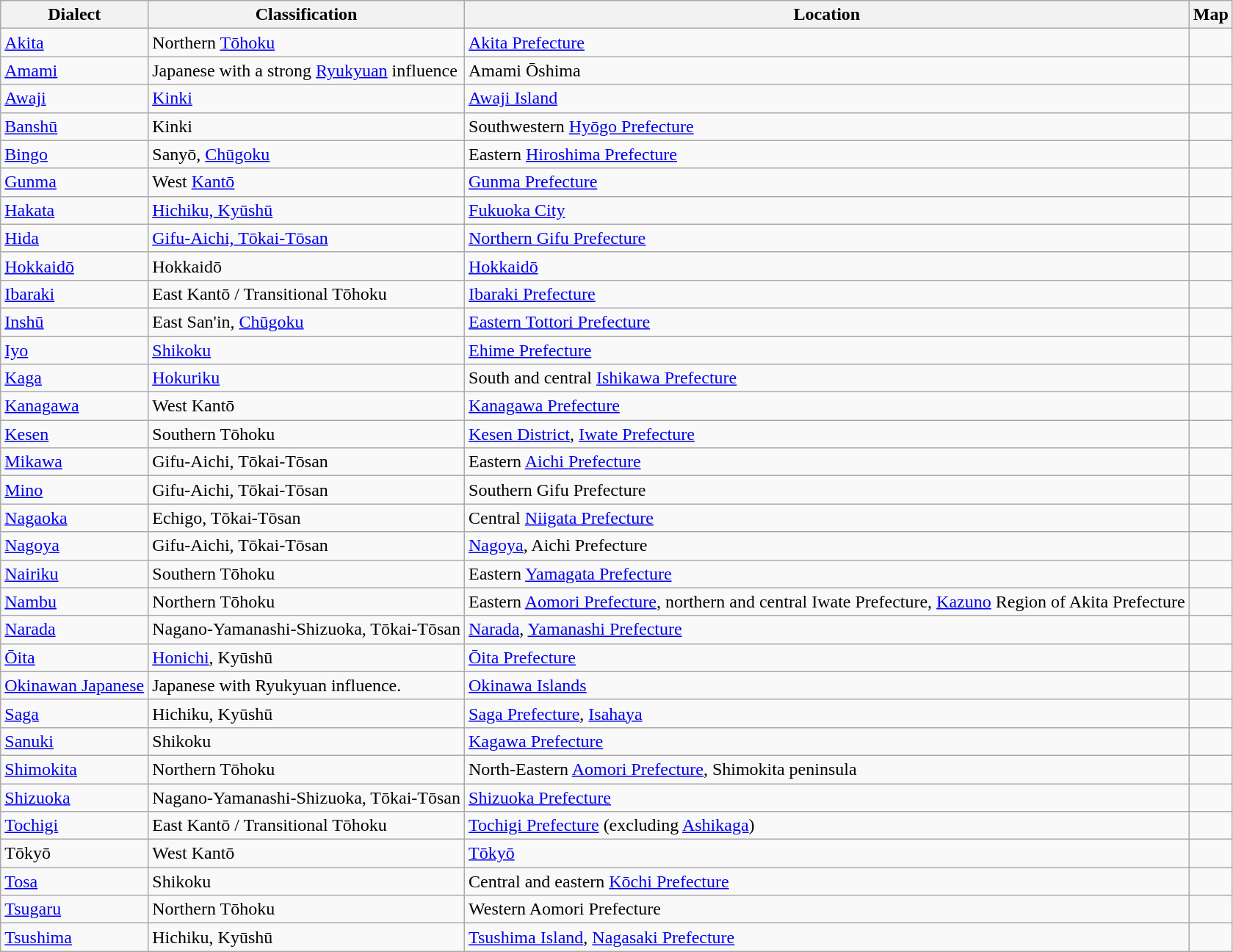<table class="wikitable sortable mw-collapsible mw-collapsed">
<tr>
<th>Dialect</th>
<th>Classification</th>
<th>Location</th>
<th>Map</th>
</tr>
<tr>
<td><a href='#'>Akita</a></td>
<td>Northern <a href='#'>Tōhoku</a></td>
<td><a href='#'>Akita Prefecture</a></td>
<td></td>
</tr>
<tr>
<td><a href='#'>Amami</a></td>
<td>Japanese with a strong <a href='#'>Ryukyuan</a> influence</td>
<td>Amami Ōshima</td>
<td></td>
</tr>
<tr>
<td><a href='#'>Awaji</a></td>
<td><a href='#'>Kinki</a></td>
<td><a href='#'>Awaji Island</a></td>
<td></td>
</tr>
<tr>
<td><a href='#'>Banshū</a></td>
<td>Kinki</td>
<td>Southwestern <a href='#'>Hyōgo Prefecture</a></td>
<td></td>
</tr>
<tr>
<td><a href='#'>Bingo</a></td>
<td>Sanyō, <a href='#'>Chūgoku</a></td>
<td>Eastern <a href='#'>Hiroshima Prefecture</a></td>
<td></td>
</tr>
<tr>
<td><a href='#'>Gunma</a></td>
<td>West <a href='#'>Kantō</a></td>
<td><a href='#'>Gunma Prefecture</a></td>
<td></td>
</tr>
<tr>
<td><a href='#'>Hakata</a></td>
<td><a href='#'>Hichiku, Kyūshū</a></td>
<td><a href='#'>Fukuoka City</a></td>
<td></td>
</tr>
<tr>
<td><a href='#'>Hida</a></td>
<td><a href='#'>Gifu-Aichi, Tōkai-Tōsan</a></td>
<td><a href='#'>Northern Gifu Prefecture</a></td>
<td></td>
</tr>
<tr>
<td><a href='#'>Hokkaidō</a></td>
<td>Hokkaidō</td>
<td><a href='#'>Hokkaidō</a></td>
<td></td>
</tr>
<tr>
<td><a href='#'>Ibaraki</a></td>
<td>East Kantō / Transitional Tōhoku</td>
<td><a href='#'>Ibaraki Prefecture</a></td>
<td></td>
</tr>
<tr>
<td><a href='#'>Inshū</a></td>
<td>East San'in, <a href='#'>Chūgoku</a></td>
<td><a href='#'>Eastern Tottori Prefecture</a></td>
<td></td>
</tr>
<tr>
<td><a href='#'>Iyo</a></td>
<td><a href='#'>Shikoku</a></td>
<td><a href='#'>Ehime Prefecture</a></td>
<td></td>
</tr>
<tr>
<td><a href='#'>Kaga</a></td>
<td><a href='#'>Hokuriku</a></td>
<td>South and central <a href='#'>Ishikawa Prefecture</a></td>
<td></td>
</tr>
<tr>
<td><a href='#'>Kanagawa</a></td>
<td>West Kantō</td>
<td><a href='#'>Kanagawa Prefecture</a></td>
<td></td>
</tr>
<tr>
<td><a href='#'>Kesen</a></td>
<td>Southern Tōhoku</td>
<td><a href='#'>Kesen District</a>, <a href='#'>Iwate Prefecture</a></td>
<td></td>
</tr>
<tr>
<td><a href='#'>Mikawa</a></td>
<td>Gifu-Aichi, Tōkai-Tōsan</td>
<td>Eastern <a href='#'>Aichi Prefecture</a></td>
<td></td>
</tr>
<tr>
<td><a href='#'>Mino</a></td>
<td>Gifu-Aichi, Tōkai-Tōsan</td>
<td>Southern Gifu Prefecture</td>
<td></td>
</tr>
<tr>
<td><a href='#'>Nagaoka</a></td>
<td>Echigo, Tōkai-Tōsan</td>
<td>Central <a href='#'>Niigata Prefecture</a></td>
<td></td>
</tr>
<tr>
<td><a href='#'>Nagoya</a></td>
<td>Gifu-Aichi, Tōkai-Tōsan</td>
<td><a href='#'>Nagoya</a>, Aichi Prefecture</td>
<td></td>
</tr>
<tr>
<td><a href='#'>Nairiku</a></td>
<td>Southern Tōhoku</td>
<td>Eastern <a href='#'>Yamagata Prefecture</a></td>
<td></td>
</tr>
<tr>
<td><a href='#'>Nambu</a></td>
<td>Northern Tōhoku</td>
<td>Eastern <a href='#'>Aomori Prefecture</a>, northern and central Iwate Prefecture, <a href='#'>Kazuno</a> Region of Akita Prefecture</td>
<td></td>
</tr>
<tr>
<td><a href='#'>Narada</a></td>
<td>Nagano-Yamanashi-Shizuoka, Tōkai-Tōsan</td>
<td><a href='#'>Narada</a>, <a href='#'>Yamanashi Prefecture</a></td>
<td></td>
</tr>
<tr>
<td><a href='#'>Ōita</a></td>
<td><a href='#'>Honichi</a>, Kyūshū</td>
<td><a href='#'>Ōita Prefecture</a></td>
<td></td>
</tr>
<tr>
<td><a href='#'>Okinawan Japanese</a></td>
<td>Japanese with Ryukyuan influence.</td>
<td><a href='#'>Okinawa Islands</a></td>
<td></td>
</tr>
<tr>
<td><a href='#'>Saga</a></td>
<td>Hichiku, Kyūshū</td>
<td><a href='#'>Saga Prefecture</a>, <a href='#'>Isahaya</a></td>
<td></td>
</tr>
<tr>
<td><a href='#'>Sanuki</a></td>
<td>Shikoku</td>
<td><a href='#'>Kagawa Prefecture</a></td>
<td></td>
</tr>
<tr>
<td><a href='#'>Shimokita</a></td>
<td>Northern Tōhoku</td>
<td>North-Eastern <a href='#'>Aomori Prefecture</a>, Shimokita peninsula</td>
<td></td>
</tr>
<tr>
<td><a href='#'>Shizuoka</a></td>
<td>Nagano-Yamanashi-Shizuoka, Tōkai-Tōsan</td>
<td><a href='#'>Shizuoka Prefecture</a></td>
<td></td>
</tr>
<tr>
<td><a href='#'>Tochigi</a></td>
<td>East Kantō / Transitional Tōhoku</td>
<td><a href='#'>Tochigi Prefecture</a> (excluding <a href='#'>Ashikaga</a>)</td>
<td></td>
</tr>
<tr>
<td>Tōkyō</td>
<td>West Kantō</td>
<td><a href='#'>Tōkyō</a></td>
<td></td>
</tr>
<tr>
<td><a href='#'>Tosa</a></td>
<td>Shikoku</td>
<td>Central and eastern <a href='#'>Kōchi Prefecture</a></td>
<td></td>
</tr>
<tr>
<td><a href='#'>Tsugaru</a></td>
<td>Northern Tōhoku</td>
<td>Western Aomori Prefecture</td>
<td></td>
</tr>
<tr>
<td><a href='#'>Tsushima</a></td>
<td>Hichiku, Kyūshū</td>
<td><a href='#'>Tsushima Island</a>, <a href='#'>Nagasaki Prefecture</a></td>
<td></td>
</tr>
</table>
